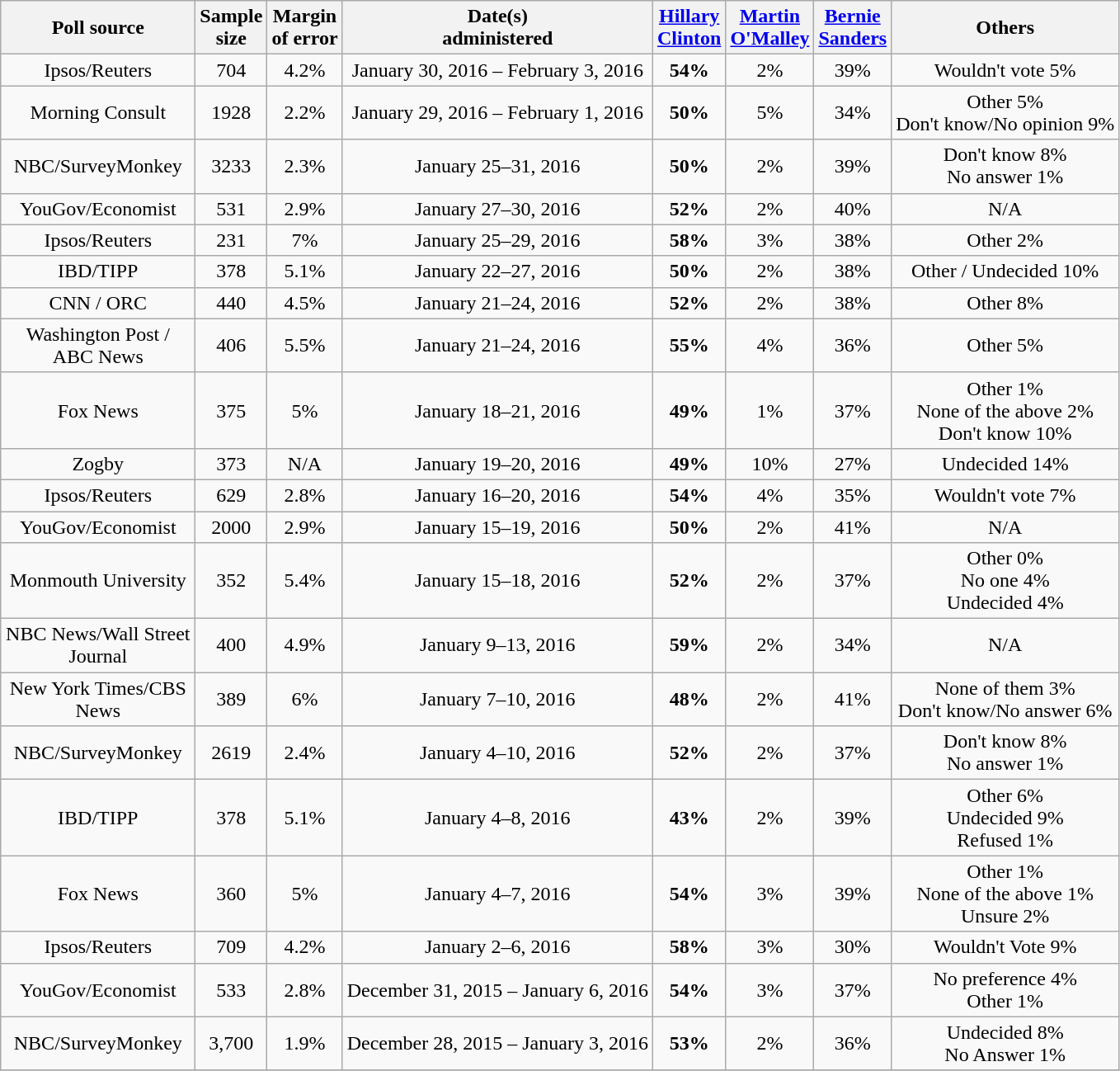<table class="wikitable" style="text-align:center">
<tr>
<th style="width:150px;">Poll source</th>
<th>Sample<br>size</th>
<th>Margin<br> of error</th>
<th>Date(s)<br>administered</th>
<th><a href='#'>Hillary<br>Clinton</a></th>
<th><a href='#'>Martin<br>O'Malley</a></th>
<th><a href='#'>Bernie<br>Sanders</a></th>
<th>Others</th>
</tr>
<tr>
<td>Ipsos/Reuters</td>
<td>704</td>
<td>4.2%</td>
<td>January 30, 2016 – February 3, 2016</td>
<td><strong>54%</strong></td>
<td>2%</td>
<td>39%</td>
<td>Wouldn't vote 5%</td>
</tr>
<tr>
<td>Morning Consult</td>
<td>1928</td>
<td>2.2%</td>
<td>January 29, 2016 – February 1, 2016</td>
<td><strong>50%</strong></td>
<td>5%</td>
<td>34%</td>
<td>Other 5%<br>Don't know/No opinion 9%</td>
</tr>
<tr>
<td>NBC/SurveyMonkey</td>
<td>3233</td>
<td>2.3%</td>
<td>January 25–31, 2016</td>
<td><strong>50%</strong></td>
<td>2%</td>
<td>39%</td>
<td>Don't know 8%<br>No answer 1%</td>
</tr>
<tr>
<td>YouGov/Economist</td>
<td>531</td>
<td>2.9%</td>
<td>January 27–30, 2016</td>
<td><strong>52%</strong></td>
<td>2%</td>
<td>40%</td>
<td>N/A</td>
</tr>
<tr>
<td>Ipsos/Reuters</td>
<td>231</td>
<td>7%</td>
<td>January 25–29, 2016</td>
<td><strong>58%</strong></td>
<td>3%</td>
<td>38%</td>
<td>Other 2%</td>
</tr>
<tr>
<td>IBD/TIPP</td>
<td>378</td>
<td>5.1%</td>
<td>January 22–27, 2016</td>
<td><strong>50%</strong></td>
<td>2%</td>
<td>38%</td>
<td>Other / Undecided 10%</td>
</tr>
<tr>
<td>CNN / ORC</td>
<td>440</td>
<td>4.5%</td>
<td>January 21–24, 2016</td>
<td><strong>52%</strong></td>
<td>2%</td>
<td>38%</td>
<td>Other 8%</td>
</tr>
<tr>
<td>Washington Post / ABC News</td>
<td>406</td>
<td>5.5%</td>
<td>January 21–24, 2016</td>
<td><strong>55%</strong></td>
<td>4%</td>
<td>36%</td>
<td>Other 5%</td>
</tr>
<tr>
<td>Fox News</td>
<td>375</td>
<td>5%</td>
<td>January 18–21, 2016</td>
<td><strong>49%</strong></td>
<td>1%</td>
<td>37%</td>
<td>Other 1%<br>None of the above 2%<br>Don't know 10%</td>
</tr>
<tr>
<td>Zogby</td>
<td>373</td>
<td>N/A</td>
<td>January 19–20, 2016</td>
<td><strong>49%</strong></td>
<td>10%</td>
<td>27%</td>
<td>Undecided 14%</td>
</tr>
<tr>
<td>Ipsos/Reuters</td>
<td>629</td>
<td>2.8%</td>
<td>January 16–20, 2016</td>
<td><strong>54%</strong></td>
<td>4%</td>
<td>35%</td>
<td>Wouldn't vote 7%</td>
</tr>
<tr>
<td>YouGov/Economist</td>
<td>2000</td>
<td>2.9%</td>
<td>January 15–19, 2016</td>
<td><strong>50%</strong></td>
<td>2%</td>
<td>41%</td>
<td>N/A</td>
</tr>
<tr>
<td>Monmouth University</td>
<td>352</td>
<td>5.4%</td>
<td>January 15–18, 2016</td>
<td><strong>52%</strong></td>
<td>2%</td>
<td>37%</td>
<td>Other 0%<br>No one 4%<br>Undecided 4%</td>
</tr>
<tr>
<td>NBC News/Wall Street Journal</td>
<td>400</td>
<td>4.9%</td>
<td>January 9–13, 2016</td>
<td><strong>59%</strong></td>
<td>2%</td>
<td>34%</td>
<td>N/A</td>
</tr>
<tr>
<td>New York Times/CBS News</td>
<td>389</td>
<td>6%</td>
<td>January 7–10, 2016</td>
<td><strong>48%</strong></td>
<td>2%</td>
<td>41%</td>
<td>None of them 3%<br>Don't know/No answer 6%</td>
</tr>
<tr>
<td>NBC/SurveyMonkey</td>
<td>2619</td>
<td>2.4%</td>
<td>January 4–10, 2016</td>
<td><strong>52%</strong></td>
<td>2%</td>
<td>37%</td>
<td>Don't know 8%<br>No answer 1%</td>
</tr>
<tr>
<td>IBD/TIPP</td>
<td>378</td>
<td>5.1%</td>
<td>January 4–8, 2016</td>
<td><strong>43%</strong></td>
<td>2%</td>
<td>39%</td>
<td>Other 6%<br>Undecided 9%<br>Refused 1%</td>
</tr>
<tr>
<td>Fox News</td>
<td>360</td>
<td>5%</td>
<td>January 4–7, 2016</td>
<td><strong>54%</strong></td>
<td>3%</td>
<td>39%</td>
<td>Other 1%<br>None of the above 1%<br>Unsure 2%</td>
</tr>
<tr>
<td>Ipsos/Reuters</td>
<td>709</td>
<td>4.2%</td>
<td>January 2–6, 2016</td>
<td><strong>58%</strong></td>
<td>3%</td>
<td>30%</td>
<td>Wouldn't Vote 9%</td>
</tr>
<tr>
<td>YouGov/Economist</td>
<td>533</td>
<td>2.8%</td>
<td>December 31, 2015 – January 6, 2016</td>
<td><strong>54%</strong></td>
<td>3%</td>
<td>37%</td>
<td>No preference 4%<br>Other 1%</td>
</tr>
<tr>
<td>NBC/SurveyMonkey</td>
<td>3,700</td>
<td>1.9%</td>
<td>December 28, 2015 – January 3, 2016</td>
<td><strong>53%</strong></td>
<td>2%</td>
<td>36%</td>
<td>Undecided 8%<br>No Answer 1%</td>
</tr>
<tr>
</tr>
</table>
